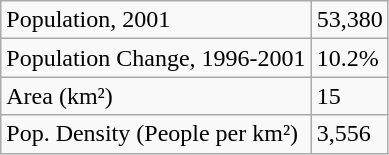<table class="wikitable">
<tr>
<td>Population, 2001</td>
<td>53,380</td>
</tr>
<tr>
<td>Population Change, 1996-2001</td>
<td>10.2%</td>
</tr>
<tr>
<td>Area (km²)</td>
<td>15</td>
</tr>
<tr>
<td>Pop. Density (People per km²)</td>
<td>3,556</td>
</tr>
</table>
